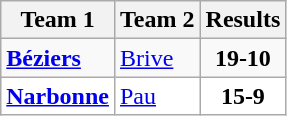<table class="wikitable">
<tr>
<th>Team 1</th>
<th>Team 2</th>
<th>Results</th>
</tr>
<tr>
<td><strong><a href='#'>Béziers</a></strong></td>
<td><a href='#'>Brive</a></td>
<td align="center"><strong>19-10</strong></td>
</tr>
<tr bgcolor="white">
<td><strong><a href='#'>Narbonne</a></strong></td>
<td><a href='#'>Pau</a></td>
<td align="center"><strong>15-9</strong></td>
</tr>
</table>
